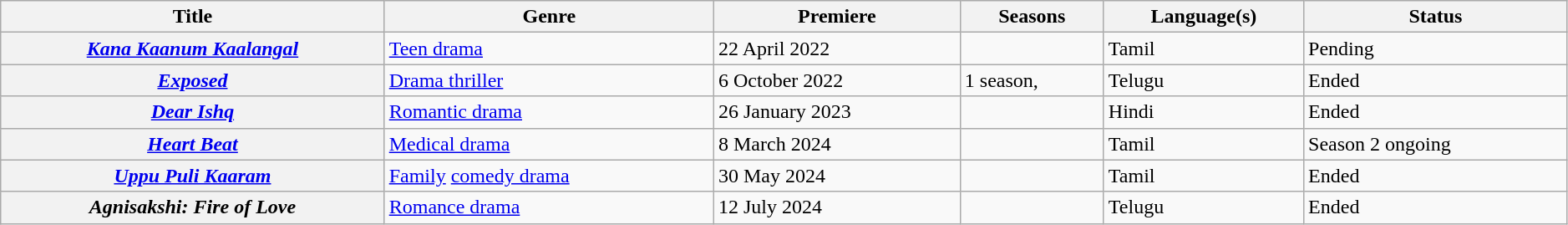<table class="wikitable plainrowheaders sortable" style="width:99%;">
<tr>
<th>Title</th>
<th>Genre</th>
<th>Premiere</th>
<th>Seasons</th>
<th>Language(s)</th>
<th>Status</th>
</tr>
<tr>
<th scope="row"><em><a href='#'>Kana Kaanum Kaalangal</a></em></th>
<td><a href='#'>Teen drama</a></td>
<td>22 April 2022</td>
<td></td>
<td>Tamil</td>
<td>Pending</td>
</tr>
<tr>
<th scope="row"><em><a href='#'>Exposed</a></em></th>
<td><a href='#'>Drama thriller</a></td>
<td>6 October 2022</td>
<td>1 season, </td>
<td>Telugu</td>
<td>Ended</td>
</tr>
<tr>
<th scope="row"><em><a href='#'>Dear Ishq</a></em></th>
<td><a href='#'>Romantic drama</a></td>
<td>26 January 2023</td>
<td></td>
<td>Hindi</td>
<td>Ended</td>
</tr>
<tr>
<th scope="row"><em><a href='#'>Heart Beat</a></em></th>
<td><a href='#'>Medical drama</a></td>
<td>8 March 2024</td>
<td></td>
<td>Tamil</td>
<td>Season 2 ongoing</td>
</tr>
<tr>
<th scope="row"><em><a href='#'>Uppu Puli Kaaram</a></em></th>
<td><a href='#'>Family</a> <a href='#'>comedy drama</a></td>
<td>30 May 2024</td>
<td></td>
<td>Tamil</td>
<td>Ended</td>
</tr>
<tr>
<th scope="row"><em>Agnisakshi: Fire of Love</em></th>
<td><a href='#'>Romance drama</a></td>
<td>12 July 2024</td>
<td></td>
<td>Telugu</td>
<td>Ended</td>
</tr>
</table>
